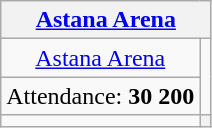<table class="wikitable" style="text-align:center;">
<tr>
<th colspan="4" align="center"><a href='#'>Astana Arena</a></th>
</tr>
<tr>
<td><a href='#'>Astana Arena</a></td>
</tr>
<tr>
<td>Attendance: <strong>30 200</strong></td>
</tr>
<tr>
<td></td>
<th rowspan=8 colspan=2></th>
</tr>
</table>
